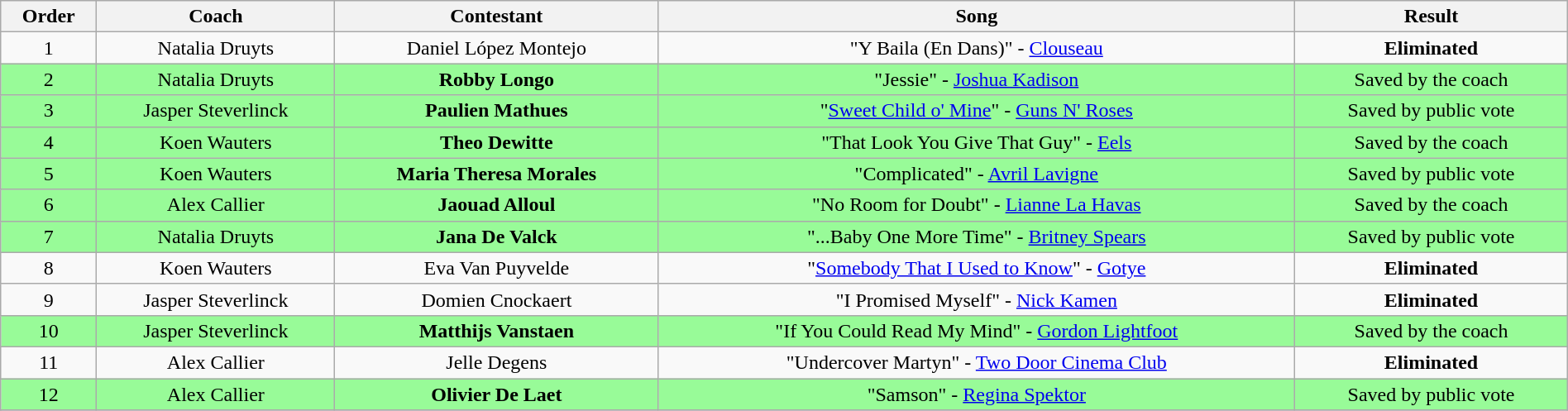<table class="wikitable sortable" style="text-align: center; width: 100%;">
<tr>
<th>Order</th>
<th>Coach</th>
<th>Contestant</th>
<th>Song</th>
<th>Result</th>
</tr>
<tr>
<td>1</td>
<td>Natalia Druyts</td>
<td>Daniel López Montejo</td>
<td>"Y Baila (En Dans)" - <a href='#'>Clouseau</a></td>
<td><strong>Eliminated</strong></td>
</tr>
<tr bgcolor=palegreen>
<td>2</td>
<td>Natalia Druyts</td>
<td><strong>Robby Longo</strong></td>
<td>"Jessie" - <a href='#'>Joshua Kadison</a></td>
<td>Saved by the coach</td>
</tr>
<tr bgcolor=palegreen>
<td>3</td>
<td>Jasper Steverlinck</td>
<td><strong>Paulien Mathues</strong></td>
<td>"<a href='#'>Sweet Child o' Mine</a>" - <a href='#'>Guns N' Roses</a></td>
<td>Saved by public vote</td>
</tr>
<tr bgcolor=palegreen>
<td>4</td>
<td>Koen Wauters</td>
<td><strong>Theo Dewitte</strong></td>
<td>"That Look You Give That Guy" - <a href='#'>Eels</a></td>
<td>Saved by the coach</td>
</tr>
<tr bgcolor=palegreen>
<td>5</td>
<td>Koen Wauters</td>
<td><strong>Maria Theresa Morales</strong></td>
<td>"Complicated" - <a href='#'>Avril Lavigne</a></td>
<td>Saved by public vote</td>
</tr>
<tr bgcolor=palegreen>
<td>6</td>
<td>Alex Callier</td>
<td><strong>Jaouad Alloul</strong></td>
<td>"No Room for Doubt" - <a href='#'>Lianne La Havas</a></td>
<td>Saved by the coach</td>
</tr>
<tr bgcolor=palegreen>
<td>7</td>
<td>Natalia Druyts</td>
<td><strong>Jana De Valck</strong></td>
<td>"...Baby One More Time" - <a href='#'>Britney Spears</a></td>
<td>Saved by public vote</td>
</tr>
<tr>
<td>8</td>
<td>Koen Wauters</td>
<td>Eva Van Puyvelde</td>
<td>"<a href='#'>Somebody That I Used to Know</a>" - <a href='#'>Gotye</a></td>
<td><strong>Eliminated</strong></td>
</tr>
<tr>
<td>9</td>
<td>Jasper Steverlinck</td>
<td>Domien Cnockaert</td>
<td>"I Promised Myself" - <a href='#'>Nick Kamen</a></td>
<td><strong>Eliminated</strong></td>
</tr>
<tr bgcolor=palegreen>
<td>10</td>
<td>Jasper Steverlinck</td>
<td><strong>Matthijs Vanstaen</strong></td>
<td>"If You Could Read My Mind" - <a href='#'>Gordon Lightfoot</a></td>
<td>Saved by the coach</td>
</tr>
<tr>
<td>11</td>
<td>Alex Callier</td>
<td>Jelle Degens</td>
<td>"Undercover Martyn" - <a href='#'>Two Door Cinema Club</a></td>
<td><strong>Eliminated</strong></td>
</tr>
<tr bgcolor=palegreen>
<td>12</td>
<td>Alex Callier</td>
<td><strong>Olivier De Laet</strong></td>
<td>"Samson" - <a href='#'>Regina Spektor</a></td>
<td>Saved by public vote</td>
</tr>
<tr>
</tr>
</table>
